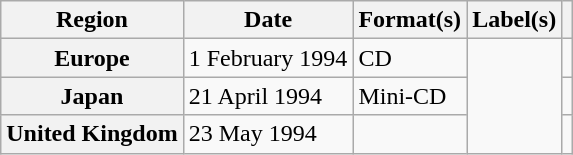<table class="wikitable plainrowheaders">
<tr>
<th scope="col">Region</th>
<th scope="col">Date</th>
<th scope="col">Format(s)</th>
<th scope="col">Label(s)</th>
<th scope="col"></th>
</tr>
<tr>
<th scope="row">Europe</th>
<td>1 February 1994</td>
<td>CD</td>
<td rowspan="3"></td>
<td></td>
</tr>
<tr>
<th scope="row">Japan</th>
<td>21 April 1994</td>
<td>Mini-CD</td>
<td></td>
</tr>
<tr>
<th scope="row">United Kingdom</th>
<td>23 May 1994</td>
<td></td>
<td></td>
</tr>
</table>
